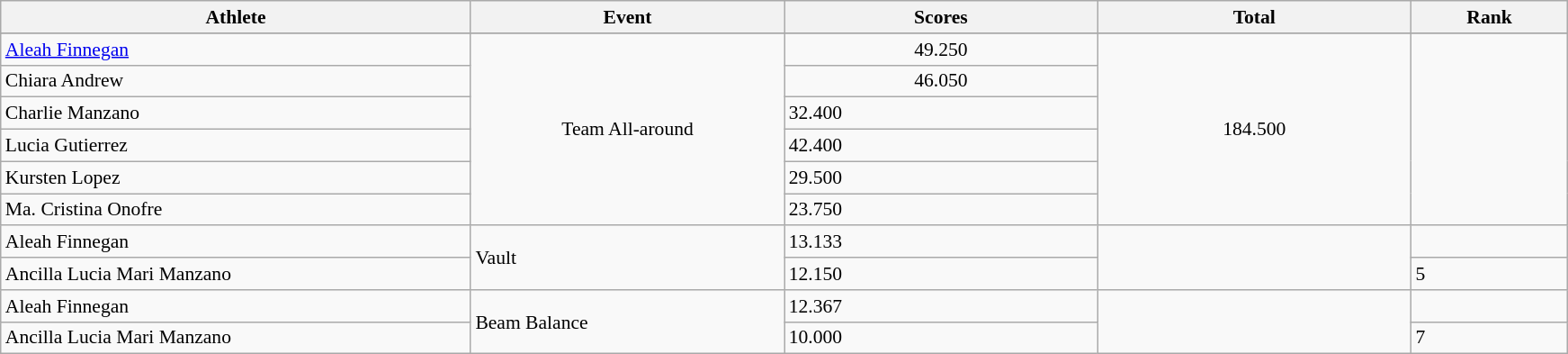<table class="wikitable" style="font-size:90%">
<tr>
<th width="15%">Athlete</th>
<th width="10%">Event</th>
<th width="10%"><strong>Scores</strong></th>
<th width="10%">Total</th>
<th width="5%">Rank</th>
</tr>
<tr>
</tr>
<tr align="center">
<td align="left"><a href='#'>Aleah Finnegan</a></td>
<td rowspan="6">Team All-around</td>
<td align="center">49.250</td>
<td rowspan="6">184.500</td>
<td rowspan="6"></td>
</tr>
<tr align="center">
<td align="left">Chiara Andrew</td>
<td align="center">46.050</td>
</tr>
<tr>
<td>Charlie Manzano</td>
<td>32.400</td>
</tr>
<tr>
<td>Lucia Gutierrez</td>
<td>42.400</td>
</tr>
<tr>
<td>Kursten Lopez</td>
<td>29.500</td>
</tr>
<tr>
<td>Ma. Cristina Onofre</td>
<td>23.750</td>
</tr>
<tr>
<td>Aleah Finnegan</td>
<td rowspan="2">Vault</td>
<td>13.133</td>
<td rowspan="2"></td>
<td></td>
</tr>
<tr>
<td>Ancilla Lucia Mari Manzano</td>
<td>12.150</td>
<td>5</td>
</tr>
<tr>
<td>Aleah Finnegan</td>
<td rowspan="2">Beam Balance</td>
<td>12.367</td>
<td rowspan="2"></td>
<td></td>
</tr>
<tr>
<td>Ancilla Lucia Mari Manzano</td>
<td>10.000</td>
<td>7</td>
</tr>
</table>
